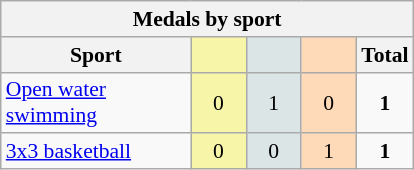<table class="wikitable" style="font-size:90%; text-align:center;">
<tr>
<th colspan="5">Medals by sport</th>
</tr>
<tr>
<th width="120">Sport</th>
<th scope="col" width="30" style="background:#F7F6A8;"></th>
<th scope="col" width="30" style="background:#DCE5E5;"></th>
<th scope="col" width="30" style="background:#FFDAB9;"></th>
<th width="30">Total</th>
</tr>
<tr>
<td align="left"><a href='#'>Open water swimming</a></td>
<td style="background:#F7F6A8;">0</td>
<td style="background:#DCE5E5;">1</td>
<td style="background:#FFDAB9;">0</td>
<td><strong>1</strong></td>
</tr>
<tr>
<td align="left"><a href='#'>3x3 basketball</a></td>
<td style="background:#F7F6A8;">0</td>
<td style="background:#DCE5E5;">0</td>
<td style="background:#FFDAB9;">1</td>
<td><strong>1</strong></td>
</tr>
</table>
